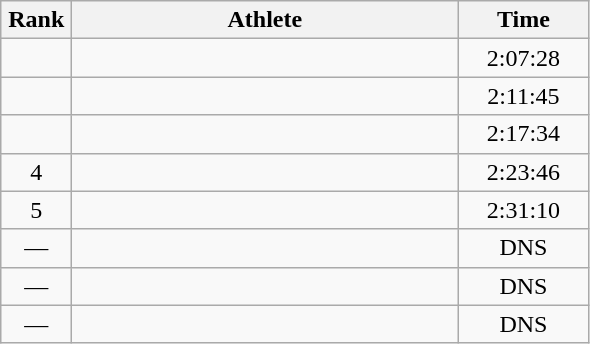<table class=wikitable style="text-align:center">
<tr>
<th width=40>Rank</th>
<th width=250>Athlete</th>
<th width=80>Time</th>
</tr>
<tr>
<td></td>
<td align=left></td>
<td>2:07:28</td>
</tr>
<tr>
<td></td>
<td align=left></td>
<td>2:11:45</td>
</tr>
<tr>
<td></td>
<td align=left></td>
<td>2:17:34</td>
</tr>
<tr>
<td>4</td>
<td align=left></td>
<td>2:23:46</td>
</tr>
<tr>
<td>5</td>
<td align=left></td>
<td>2:31:10</td>
</tr>
<tr>
<td>—</td>
<td align=left></td>
<td>DNS</td>
</tr>
<tr>
<td>—</td>
<td align=left></td>
<td>DNS</td>
</tr>
<tr>
<td>—</td>
<td align=left></td>
<td>DNS</td>
</tr>
</table>
